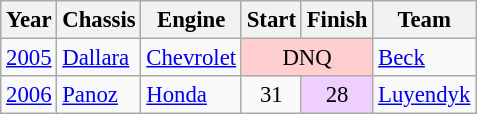<table class="wikitable" style="font-size: 95%;">
<tr>
<th>Year</th>
<th>Chassis</th>
<th>Engine</th>
<th>Start</th>
<th>Finish</th>
<th>Team</th>
</tr>
<tr>
<td><a href='#'>2005</a></td>
<td><a href='#'>Dallara</a></td>
<td><a href='#'>Chevrolet</a></td>
<td align=center colspan=2 style="background:#FFCFCF;">DNQ</td>
<td><a href='#'>Beck</a></td>
</tr>
<tr>
<td><a href='#'>2006</a></td>
<td><a href='#'>Panoz</a></td>
<td><a href='#'>Honda</a></td>
<td align=center>31</td>
<td align=center style="background:#EFCFFF;">28</td>
<td><a href='#'>Luyendyk</a></td>
</tr>
</table>
